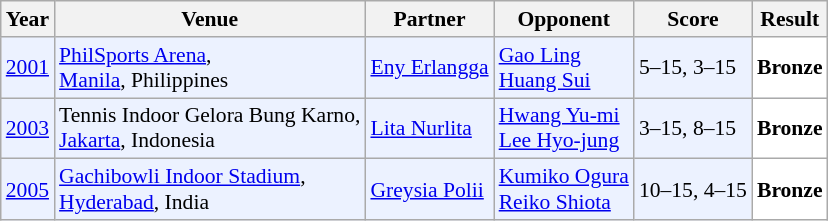<table class="sortable wikitable" style="font-size: 90%">
<tr>
<th>Year</th>
<th>Venue</th>
<th>Partner</th>
<th>Opponent</th>
<th>Score</th>
<th>Result</th>
</tr>
<tr style="background:#ECF2FF">
<td align="center"><a href='#'>2001</a></td>
<td align="left"><a href='#'>PhilSports Arena</a>,<br><a href='#'>Manila</a>, Philippines</td>
<td align="left"> <a href='#'>Eny Erlangga</a></td>
<td align="left"> <a href='#'>Gao Ling</a><br> <a href='#'>Huang Sui</a></td>
<td align="left">5–15, 3–15</td>
<td style="text-align:left; background:white"> <strong>Bronze</strong></td>
</tr>
<tr style="background:#ECF2FF">
<td align="center"><a href='#'>2003</a></td>
<td align="left">Tennis Indoor Gelora Bung Karno,<br><a href='#'>Jakarta</a>, Indonesia</td>
<td align="left"> <a href='#'>Lita Nurlita</a></td>
<td align="left"> <a href='#'>Hwang Yu-mi</a><br> <a href='#'>Lee Hyo-jung</a></td>
<td align="left">3–15, 8–15</td>
<td style="text-align:left; background:white"> <strong>Bronze</strong></td>
</tr>
<tr style="background:#ECF2FF">
<td align="center"><a href='#'>2005</a></td>
<td align="left"><a href='#'>Gachibowli Indoor Stadium</a>,<br><a href='#'>Hyderabad</a>, India</td>
<td align="left"> <a href='#'>Greysia Polii</a></td>
<td align="left"> <a href='#'>Kumiko Ogura</a><br> <a href='#'>Reiko Shiota</a></td>
<td align="left">10–15, 4–15</td>
<td style="text-align:left; background:white"> <strong>Bronze</strong></td>
</tr>
</table>
